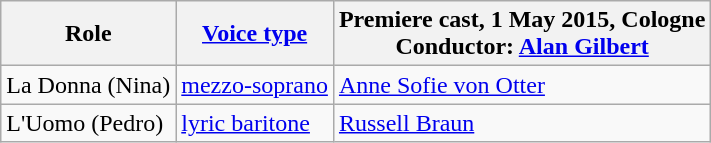<table class="wikitable">
<tr>
<th>Role</th>
<th><a href='#'>Voice type</a></th>
<th>Premiere cast, 1 May 2015, Cologne<br>Conductor: <a href='#'>Alan Gilbert</a></th>
</tr>
<tr>
<td>La Donna (Nina)</td>
<td><a href='#'>mezzo-soprano</a></td>
<td><a href='#'>Anne Sofie von Otter</a></td>
</tr>
<tr>
<td>L'Uomo (Pedro)</td>
<td><a href='#'>lyric baritone</a></td>
<td><a href='#'>Russell Braun</a></td>
</tr>
</table>
